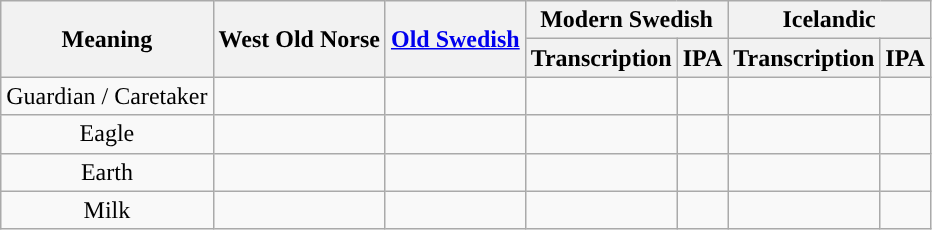<table class="wikitable" style="text-align: center">
<tr>
<th scope="col" rowspan=2>Meaning</th>
<th ! scope="col" rowspan=2>West Old Norse</th>
<th ! scope="col" rowspan=2><a href='#'>Old Swedish</a></th>
<th ! scope="col" colspan=2>Modern Swedish</th>
<th ! scope="col" colspan=2>Icelandic</th>
</tr>
<tr>
<th scope="col">Transcription</th>
<th scope="col">IPA</th>
<th scope="col">Transcription</th>
<th scope="col">IPA</th>
</tr>
<tr>
<td>Guardian / Caretaker</td>
<td></td>
<td></td>
<td></td>
<td></td>
<td></td>
<td></td>
</tr>
<tr>
<td>Eagle</td>
<td></td>
<td></td>
<td></td>
<td></td>
<td></td>
<td></td>
</tr>
<tr>
<td>Earth</td>
<td></td>
<td></td>
<td> </td>
<td></td>
<td></td>
<td></td>
</tr>
<tr>
<td>Milk</td>
<td></td>
<td></td>
<td> </td>
<td></td>
<td></td>
<td></td>
</tr>
</table>
